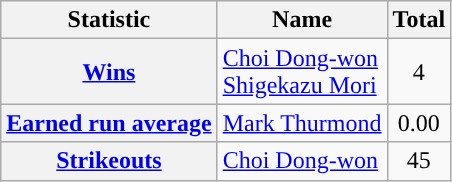<table class="wikitable plainrowheaders">
<tr>
<th scope="col">Statistic</th>
<th scope="col">Name</th>
<th scope="col">Total</th>
</tr>
<tr>
<th scope="row"><a href='#'>Wins</a></th>
<td> <a href='#'>Choi Dong-won</a><br> <a href='#'>Shigekazu Mori</a></td>
<td align=center>4</td>
</tr>
<tr>
<th scope="row"><a href='#'>Earned run average</a></th>
<td> <a href='#'>Mark Thurmond</a></td>
<td align=center>0.00</td>
</tr>
<tr>
<th scope="row"><a href='#'>Strikeouts</a></th>
<td> <a href='#'>Choi Dong-won</a></td>
<td align=center>45</td>
</tr>
</table>
